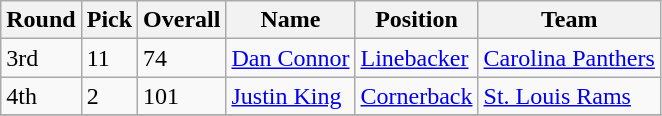<table class="wikitable">
<tr>
<th>Round</th>
<th>Pick</th>
<th>Overall</th>
<th>Name</th>
<th>Position</th>
<th>Team</th>
</tr>
<tr>
<td>3rd</td>
<td>11</td>
<td>74</td>
<td><a href='#'>Dan Connor</a></td>
<td><a href='#'>Linebacker</a></td>
<td><a href='#'>Carolina Panthers</a></td>
</tr>
<tr>
<td>4th</td>
<td>2</td>
<td>101</td>
<td><a href='#'>Justin King</a></td>
<td><a href='#'>Cornerback</a></td>
<td><a href='#'>St. Louis Rams</a></td>
</tr>
<tr>
</tr>
</table>
